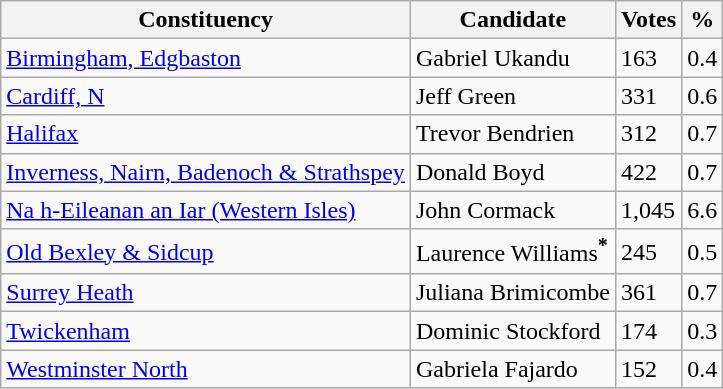<table class="wikitable">
<tr>
<th>Constituency</th>
<th>Candidate</th>
<th>Votes</th>
<th>%</th>
</tr>
<tr>
<td><a href='#'>Birmingham, Edgbaston</a></td>
<td>Gabriel Ukandu</td>
<td>163</td>
<td>0.4</td>
</tr>
<tr>
<td><a href='#'>Cardiff, N</a></td>
<td>Jeff Green</td>
<td>331</td>
<td>0.6</td>
</tr>
<tr>
<td><a href='#'>Halifax</a></td>
<td>Trevor Bendrien</td>
<td>312</td>
<td>0.7</td>
</tr>
<tr>
<td><a href='#'>Inverness, Nairn, Badenoch & Strathspey</a></td>
<td>Donald Boyd</td>
<td>422</td>
<td>0.7</td>
</tr>
<tr>
<td><a href='#'>Na h-Eileanan an Iar (Western Isles)</a></td>
<td>John Cormack</td>
<td>1,045</td>
<td>6.6</td>
</tr>
<tr>
<td><a href='#'>Old Bexley & Sidcup</a></td>
<td>Laurence Williams<sup><strong>*</strong></sup></td>
<td>245</td>
<td>0.5</td>
</tr>
<tr>
<td><a href='#'>Surrey Heath</a></td>
<td>Juliana Brimicombe</td>
<td>361</td>
<td>0.7</td>
</tr>
<tr>
<td><a href='#'>Twickenham</a></td>
<td>Dominic Stockford</td>
<td>174</td>
<td>0.3</td>
</tr>
<tr>
<td><a href='#'>Westminster North</a></td>
<td>Gabriela Fajardo</td>
<td>152</td>
<td>0.4</td>
</tr>
</table>
